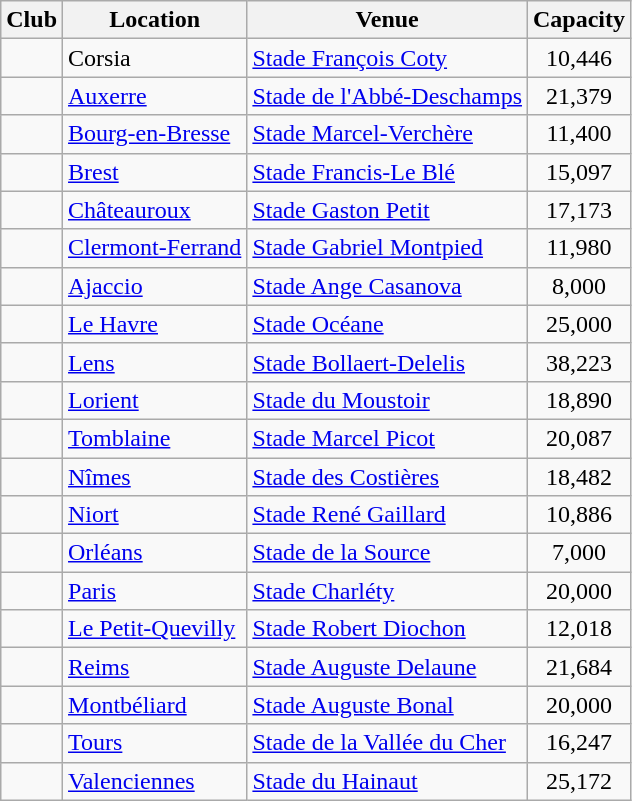<table class="wikitable sortable">
<tr>
<th>Club</th>
<th>Location</th>
<th>Venue</th>
<th>Capacity</th>
</tr>
<tr>
<td></td>
<td>Corsia</td>
<td><a href='#'>Stade François Coty</a></td>
<td align="center">10,446</td>
</tr>
<tr>
<td></td>
<td><a href='#'>Auxerre</a></td>
<td><a href='#'>Stade de l'Abbé-Deschamps</a></td>
<td align="center">21,379</td>
</tr>
<tr>
<td></td>
<td><a href='#'>Bourg-en-Bresse</a></td>
<td><a href='#'>Stade Marcel-Verchère</a></td>
<td align="center">11,400</td>
</tr>
<tr>
<td></td>
<td><a href='#'>Brest</a></td>
<td><a href='#'>Stade Francis-Le Blé</a></td>
<td align="center">15,097</td>
</tr>
<tr>
<td></td>
<td><a href='#'>Châteauroux</a></td>
<td><a href='#'>Stade Gaston Petit</a></td>
<td align="center">17,173</td>
</tr>
<tr>
<td></td>
<td><a href='#'>Clermont-Ferrand</a></td>
<td><a href='#'>Stade Gabriel Montpied</a></td>
<td align="center">11,980</td>
</tr>
<tr>
<td></td>
<td><a href='#'>Ajaccio</a></td>
<td><a href='#'>Stade Ange Casanova</a></td>
<td align="center">8,000</td>
</tr>
<tr>
<td></td>
<td><a href='#'>Le Havre</a></td>
<td><a href='#'>Stade Océane</a></td>
<td align="center">25,000</td>
</tr>
<tr>
<td></td>
<td><a href='#'>Lens</a></td>
<td><a href='#'>Stade Bollaert-Delelis</a></td>
<td align="center">38,223</td>
</tr>
<tr>
<td></td>
<td><a href='#'>Lorient</a></td>
<td><a href='#'>Stade du Moustoir</a></td>
<td align="center">18,890</td>
</tr>
<tr>
<td></td>
<td><a href='#'>Tomblaine</a></td>
<td><a href='#'>Stade Marcel Picot</a></td>
<td align="center">20,087</td>
</tr>
<tr>
<td></td>
<td><a href='#'>Nîmes</a></td>
<td><a href='#'>Stade des Costières</a></td>
<td align="center">18,482</td>
</tr>
<tr>
<td></td>
<td><a href='#'>Niort</a></td>
<td><a href='#'>Stade René Gaillard</a></td>
<td align="center">10,886</td>
</tr>
<tr>
<td></td>
<td><a href='#'>Orléans</a></td>
<td><a href='#'>Stade de la Source</a></td>
<td align="center">7,000</td>
</tr>
<tr>
<td></td>
<td><a href='#'>Paris</a></td>
<td><a href='#'>Stade Charléty</a></td>
<td align="center">20,000</td>
</tr>
<tr>
<td></td>
<td><a href='#'>Le Petit-Quevilly</a></td>
<td><a href='#'>Stade Robert Diochon</a></td>
<td align="center">12,018</td>
</tr>
<tr>
<td></td>
<td><a href='#'>Reims</a></td>
<td><a href='#'>Stade Auguste Delaune</a></td>
<td align="center">21,684</td>
</tr>
<tr>
<td></td>
<td><a href='#'>Montbéliard</a></td>
<td><a href='#'>Stade Auguste Bonal</a></td>
<td align="center">20,000</td>
</tr>
<tr>
<td></td>
<td><a href='#'>Tours</a></td>
<td><a href='#'>Stade de la Vallée du Cher</a></td>
<td align="center">16,247</td>
</tr>
<tr>
<td></td>
<td><a href='#'>Valenciennes</a></td>
<td><a href='#'>Stade du Hainaut</a></td>
<td align="center">25,172</td>
</tr>
</table>
